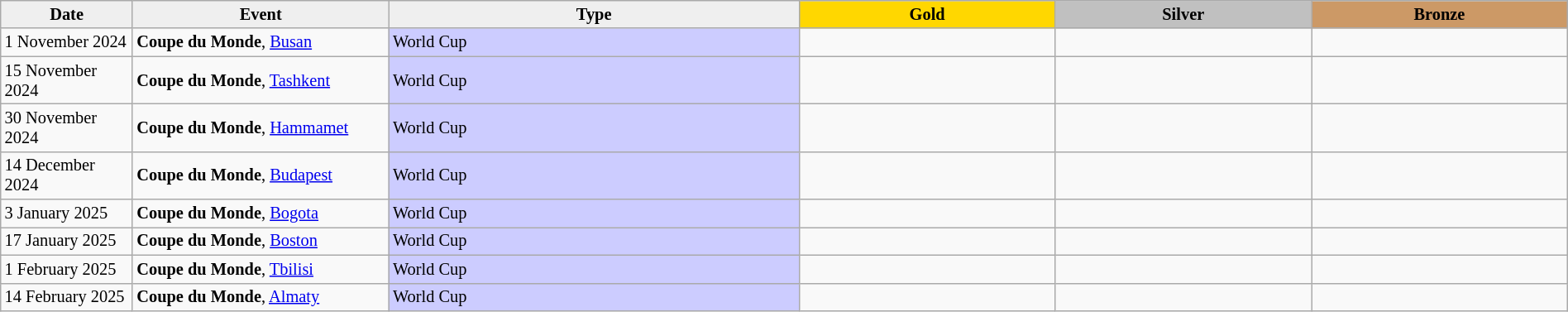<table class="wikitable sortable" style="font-size: 85%" width="100%">
<tr align=center>
<th scope=col style="width:100px; background: #efefef;">Date</th>
<th scope=col style="width:200px; background: #efefef;">Event</th>
<th scope=col style="background: #efefef;">Type</th>
<th scope=col colspan=1 style="width:200px; background: gold;">Gold</th>
<th scope=col colspan=1 style="width:200px; background: silver;">Silver</th>
<th scope=col colspan=1 style="width:200px; background: #cc9966;">Bronze</th>
</tr>
<tr>
<td>1 November 2024</td>
<td><strong>Coupe du Monde</strong>, <a href='#'>Busan</a></td>
<td bgcolor="#ccccff">World Cup</td>
<td></td>
<td></td>
<td><br></td>
</tr>
<tr>
<td>15 November 2024</td>
<td><strong>Coupe du Monde</strong>, <a href='#'>Tashkent</a></td>
<td bgcolor="#ccccff">World Cup</td>
<td></td>
<td></td>
<td><br></td>
</tr>
<tr>
<td>30 November 2024</td>
<td><strong>Coupe du Monde</strong>, <a href='#'>Hammamet</a></td>
<td bgcolor="#ccccff">World Cup</td>
<td></td>
<td></td>
<td><br></td>
</tr>
<tr>
<td>14 December 2024</td>
<td><strong>Coupe du Monde</strong>, <a href='#'>Budapest</a></td>
<td bgcolor="#ccccff">World Cup</td>
<td></td>
<td></td>
<td><br></td>
</tr>
<tr>
<td>3 January 2025</td>
<td><strong>Coupe du Monde</strong>, <a href='#'>Bogota</a></td>
<td bgcolor="#ccccff">World Cup</td>
<td></td>
<td></td>
<td><br></td>
</tr>
<tr>
<td>17 January 2025</td>
<td><strong>Coupe du Monde</strong>, <a href='#'>Boston</a></td>
<td bgcolor="#ccccff">World Cup</td>
<td></td>
<td></td>
<td><br></td>
</tr>
<tr>
<td>1 February 2025</td>
<td><strong>Coupe du Monde</strong>, <a href='#'>Tbilisi</a></td>
<td bgcolor="#ccccff">World Cup</td>
<td></td>
<td></td>
<td><br></td>
</tr>
<tr>
<td>14 February 2025</td>
<td><strong>Coupe du Monde</strong>, <a href='#'>Almaty</a></td>
<td bgcolor="#ccccff">World Cup</td>
<td></td>
<td></td>
<td><br></td>
</tr>
</table>
